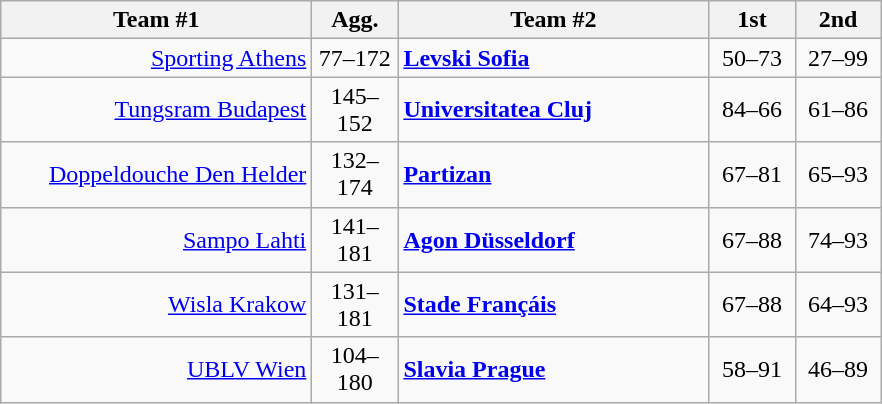<table class=wikitable style="text-align:center">
<tr>
<th width=200>Team #1</th>
<th width=50>Agg.</th>
<th width=200>Team #2</th>
<th width=50>1st</th>
<th width=50>2nd</th>
</tr>
<tr>
<td align=right><a href='#'>Sporting Athens</a> </td>
<td>77–172</td>
<td align=left> <strong><a href='#'>Levski Sofia</a></strong></td>
<td align=center>50–73</td>
<td align=center>27–99</td>
</tr>
<tr>
<td align=right><a href='#'>Tungsram Budapest</a> </td>
<td>145–152</td>
<td align=left> <strong><a href='#'>Universitatea Cluj</a></strong></td>
<td align=center>84–66</td>
<td align=center>61–86</td>
</tr>
<tr>
<td align=right><a href='#'>Doppeldouche Den Helder</a> </td>
<td>132–174</td>
<td align=left> <strong><a href='#'>Partizan</a></strong></td>
<td align=center>67–81</td>
<td align=center>65–93</td>
</tr>
<tr>
<td align=right><a href='#'>Sampo Lahti</a> </td>
<td>141–181</td>
<td align=left> <strong><a href='#'>Agon Düsseldorf</a></strong></td>
<td align=center>67–88</td>
<td align=center>74–93</td>
</tr>
<tr>
<td align=right><a href='#'>Wisla Krakow</a> </td>
<td>131–181</td>
<td align=left> <strong><a href='#'>Stade Françáis</a></strong></td>
<td align=center>67–88</td>
<td align=center>64–93</td>
</tr>
<tr>
<td align=right><a href='#'>UBLV Wien</a> </td>
<td>104–180</td>
<td align=left> <strong><a href='#'>Slavia Prague</a></strong></td>
<td align=center>58–91</td>
<td align=center>46–89</td>
</tr>
</table>
